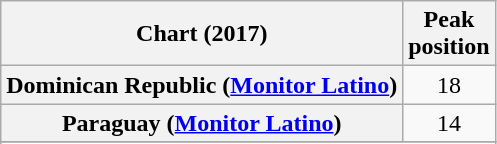<table class="wikitable sortable plainrowheaders" style="text-align:center">
<tr>
<th>Chart (2017)</th>
<th>Peak<br>position</th>
</tr>
<tr>
<th scope="row">Dominican Republic (<a href='#'>Monitor Latino</a>)</th>
<td>18</td>
</tr>
<tr>
<th scope="row">Paraguay (<a href='#'>Monitor Latino</a>)</th>
<td>14</td>
</tr>
<tr>
</tr>
<tr>
</tr>
<tr>
</tr>
<tr>
</tr>
<tr>
</tr>
</table>
